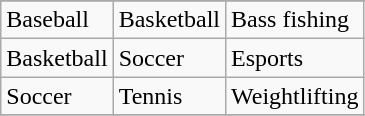<table class="wikitable" style=" ">
<tr>
</tr>
<tr>
<td>Baseball</td>
<td>Basketball</td>
<td>Bass fishing</td>
</tr>
<tr>
<td>Basketball</td>
<td>Soccer</td>
<td>Esports</td>
</tr>
<tr>
<td>Soccer</td>
<td>Tennis</td>
<td>Weightlifting</td>
</tr>
<tr>
</tr>
</table>
